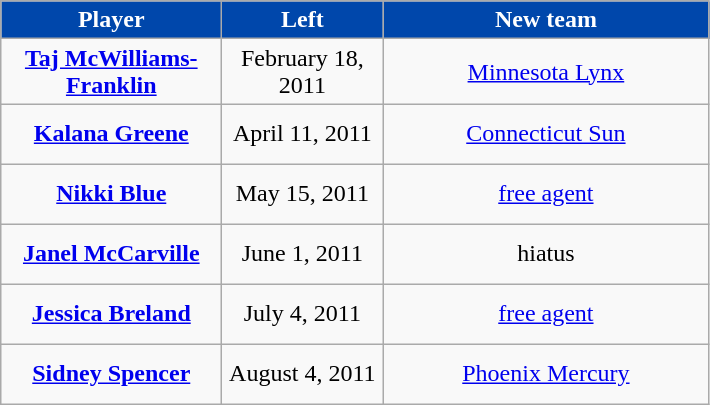<table class="wikitable" style="text-align: center">
<tr align="center"  bgcolor="#dddddd">
<td style="background:#0047AB;color:white; width:140px"><strong>Player</strong></td>
<td style="background:#0047AB;color:white; width:100px"><strong>Left</strong></td>
<td style="background:#0047AB;color:white; width:210px"><strong>New team</strong></td>
</tr>
<tr style="height:40px">
<td><strong><a href='#'>Taj McWilliams-Franklin</a></strong></td>
<td>February 18, 2011</td>
<td><a href='#'>Minnesota Lynx</a></td>
</tr>
<tr style="height:40px">
<td><strong><a href='#'>Kalana Greene</a></strong></td>
<td>April 11, 2011</td>
<td><a href='#'>Connecticut Sun</a></td>
</tr>
<tr style="height:40px">
<td><strong><a href='#'>Nikki Blue</a></strong></td>
<td>May 15, 2011</td>
<td><a href='#'>free agent</a></td>
</tr>
<tr style="height:40px">
<td><strong><a href='#'>Janel McCarville</a></strong></td>
<td>June 1, 2011</td>
<td>hiatus</td>
</tr>
<tr style="height:40px">
<td><strong><a href='#'>Jessica Breland</a></strong></td>
<td>July 4, 2011</td>
<td><a href='#'>free agent</a></td>
</tr>
<tr style="height:40px">
<td><strong><a href='#'>Sidney Spencer</a></strong></td>
<td>August 4, 2011</td>
<td><a href='#'>Phoenix Mercury</a></td>
</tr>
</table>
